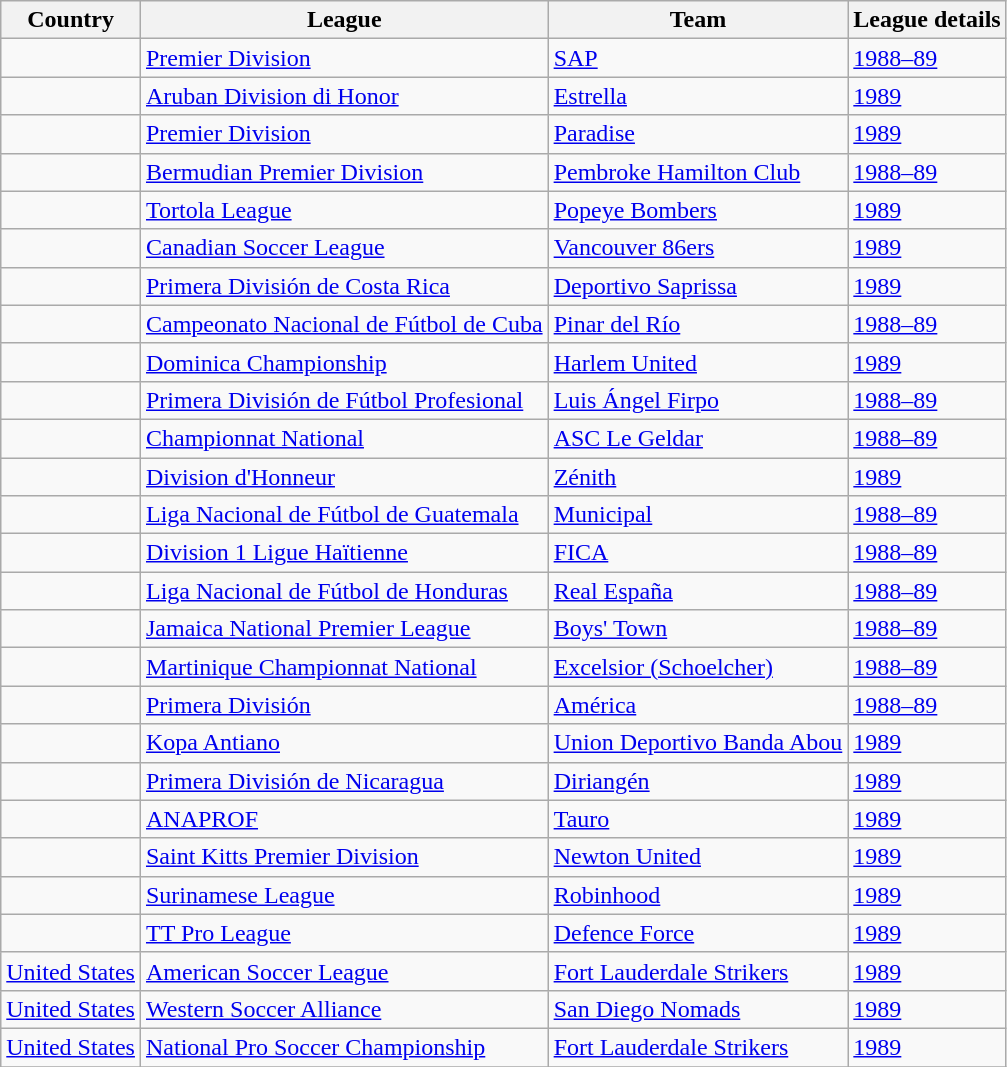<table class="wikitable">
<tr>
<th>Country</th>
<th>League</th>
<th>Team</th>
<th>League details</th>
</tr>
<tr>
<td></td>
<td><a href='#'>Premier Division</a></td>
<td><a href='#'>SAP</a></td>
<td><a href='#'>1988–89</a></td>
</tr>
<tr>
<td></td>
<td><a href='#'>Aruban Division di Honor</a></td>
<td><a href='#'>Estrella</a></td>
<td><a href='#'>1989</a></td>
</tr>
<tr>
<td></td>
<td><a href='#'>Premier Division</a></td>
<td><a href='#'>Paradise</a></td>
<td><a href='#'>1989</a></td>
</tr>
<tr>
<td></td>
<td><a href='#'>Bermudian Premier Division</a></td>
<td><a href='#'>Pembroke Hamilton Club</a></td>
<td><a href='#'>1988–89</a></td>
</tr>
<tr>
<td></td>
<td><a href='#'>Tortola League</a></td>
<td><a href='#'>Popeye Bombers</a></td>
<td><a href='#'>1989</a></td>
</tr>
<tr>
<td></td>
<td><a href='#'>Canadian Soccer League</a></td>
<td><a href='#'>Vancouver 86ers</a></td>
<td><a href='#'>1989</a></td>
</tr>
<tr>
<td></td>
<td><a href='#'>Primera División de Costa Rica</a></td>
<td><a href='#'>Deportivo Saprissa</a></td>
<td><a href='#'>1989</a></td>
</tr>
<tr>
<td></td>
<td><a href='#'>Campeonato Nacional de Fútbol de Cuba</a></td>
<td><a href='#'>Pinar del Río</a></td>
<td><a href='#'>1988–89</a></td>
</tr>
<tr>
<td></td>
<td><a href='#'>Dominica Championship</a></td>
<td><a href='#'>Harlem United</a></td>
<td><a href='#'>1989</a></td>
</tr>
<tr>
<td></td>
<td><a href='#'>Primera División de Fútbol Profesional</a></td>
<td><a href='#'>Luis Ángel Firpo</a></td>
<td><a href='#'>1988–89</a></td>
</tr>
<tr>
<td></td>
<td><a href='#'>Championnat National</a></td>
<td><a href='#'>ASC Le Geldar</a></td>
<td><a href='#'>1988–89</a></td>
</tr>
<tr>
<td></td>
<td><a href='#'>Division d'Honneur</a></td>
<td><a href='#'>Zénith</a></td>
<td><a href='#'>1989</a></td>
</tr>
<tr>
<td></td>
<td><a href='#'>Liga Nacional de Fútbol de Guatemala</a></td>
<td><a href='#'>Municipal</a></td>
<td><a href='#'>1988–89</a></td>
</tr>
<tr>
<td></td>
<td><a href='#'>Division 1 Ligue Haïtienne</a></td>
<td><a href='#'>FICA</a></td>
<td><a href='#'>1988–89</a></td>
</tr>
<tr>
<td></td>
<td><a href='#'>Liga Nacional de Fútbol de Honduras</a></td>
<td><a href='#'>Real España</a></td>
<td><a href='#'>1988–89</a></td>
</tr>
<tr>
<td></td>
<td><a href='#'>Jamaica National Premier League</a></td>
<td><a href='#'>Boys' Town</a></td>
<td><a href='#'>1988–89</a></td>
</tr>
<tr>
<td></td>
<td><a href='#'>Martinique Championnat National</a></td>
<td><a href='#'>Excelsior (Schoelcher)</a></td>
<td><a href='#'>1988–89</a></td>
</tr>
<tr>
<td></td>
<td><a href='#'>Primera División</a></td>
<td><a href='#'>América</a></td>
<td><a href='#'>1988–89</a></td>
</tr>
<tr>
<td></td>
<td><a href='#'>Kopa Antiano</a></td>
<td><a href='#'>Union Deportivo Banda Abou</a></td>
<td><a href='#'>1989</a></td>
</tr>
<tr>
<td></td>
<td><a href='#'>Primera División de Nicaragua</a></td>
<td><a href='#'>Diriangén</a></td>
<td><a href='#'>1989</a></td>
</tr>
<tr>
<td></td>
<td><a href='#'>ANAPROF</a></td>
<td><a href='#'>Tauro</a></td>
<td><a href='#'>1989</a></td>
</tr>
<tr>
<td></td>
<td><a href='#'>Saint Kitts Premier Division</a></td>
<td><a href='#'>Newton United</a></td>
<td><a href='#'>1989</a></td>
</tr>
<tr>
<td></td>
<td><a href='#'>Surinamese League</a></td>
<td><a href='#'>Robinhood</a></td>
<td><a href='#'>1989</a></td>
</tr>
<tr>
<td></td>
<td><a href='#'>TT Pro League</a></td>
<td><a href='#'>Defence Force</a></td>
<td><a href='#'>1989</a></td>
</tr>
<tr>
<td> <a href='#'>United States</a></td>
<td><a href='#'>American Soccer League</a></td>
<td><a href='#'>Fort Lauderdale Strikers</a></td>
<td><a href='#'>1989</a></td>
</tr>
<tr>
<td> <a href='#'>United States</a></td>
<td><a href='#'>Western Soccer Alliance</a></td>
<td><a href='#'>San Diego Nomads</a></td>
<td><a href='#'>1989</a></td>
</tr>
<tr>
<td> <a href='#'>United States</a></td>
<td><a href='#'>National Pro Soccer Championship</a></td>
<td><a href='#'>Fort Lauderdale Strikers</a></td>
<td><a href='#'>1989</a></td>
</tr>
<tr>
</tr>
</table>
